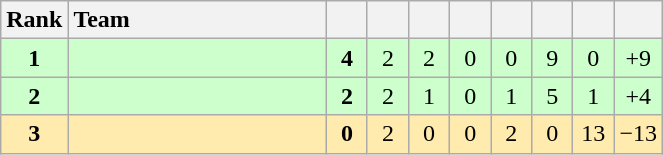<table class="wikitable" style="text-align: center;">
<tr>
<th width=30>Rank</th>
<th width=165 style="text-align:left;">Team</th>
<th width=20></th>
<th width=20></th>
<th width=20></th>
<th width=20></th>
<th width=20></th>
<th width=20></th>
<th width=20></th>
<th width=20></th>
</tr>
<tr style="background:#ccffcc;">
<td><strong>1</strong></td>
<td style="text-align:left;"></td>
<td><strong>4</strong></td>
<td>2</td>
<td>2</td>
<td>0</td>
<td>0</td>
<td>9</td>
<td>0</td>
<td>+9</td>
</tr>
<tr style="background:#ccffcc;">
<td><strong>2</strong></td>
<td style="text-align:left;"></td>
<td><strong>2</strong></td>
<td>2</td>
<td>1</td>
<td>0</td>
<td>1</td>
<td>5</td>
<td>1</td>
<td>+4</td>
</tr>
<tr style="background:#ffebad;">
<td><strong>3</strong></td>
<td style="text-align:left;"></td>
<td><strong>0</strong></td>
<td>2</td>
<td>0</td>
<td>0</td>
<td>2</td>
<td>0</td>
<td>13</td>
<td>−13</td>
</tr>
</table>
